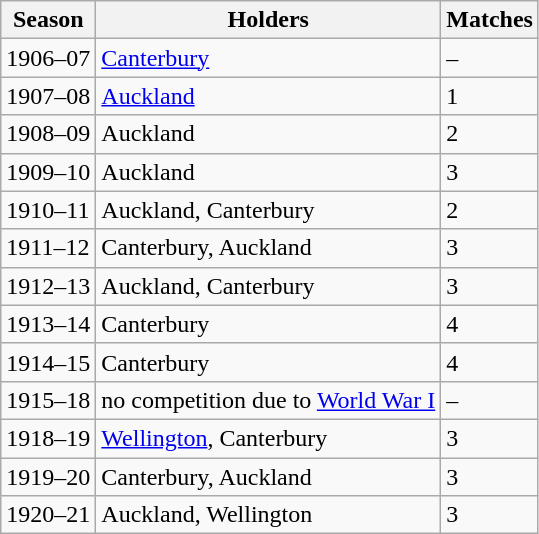<table class="wikitable sortable" }>
<tr>
<th>Season</th>
<th>Holders</th>
<th>Matches</th>
</tr>
<tr>
<td>1906–07</td>
<td><a href='#'>Canterbury</a></td>
<td>–</td>
</tr>
<tr>
<td>1907–08</td>
<td><a href='#'>Auckland</a></td>
<td>1</td>
</tr>
<tr>
<td>1908–09</td>
<td>Auckland</td>
<td>2</td>
</tr>
<tr>
<td>1909–10</td>
<td>Auckland</td>
<td>3</td>
</tr>
<tr>
<td>1910–11</td>
<td>Auckland, Canterbury</td>
<td>2</td>
</tr>
<tr>
<td>1911–12</td>
<td>Canterbury, Auckland</td>
<td>3</td>
</tr>
<tr>
<td>1912–13</td>
<td>Auckland, Canterbury</td>
<td>3</td>
</tr>
<tr>
<td>1913–14</td>
<td>Canterbury</td>
<td>4</td>
</tr>
<tr>
<td>1914–15</td>
<td>Canterbury</td>
<td>4</td>
</tr>
<tr>
<td>1915–18</td>
<td>no competition due to <a href='#'>World War I</a></td>
<td>–</td>
</tr>
<tr>
<td>1918–19</td>
<td><a href='#'>Wellington</a>, Canterbury</td>
<td>3</td>
</tr>
<tr>
<td>1919–20</td>
<td>Canterbury, Auckland</td>
<td>3</td>
</tr>
<tr>
<td>1920–21</td>
<td>Auckland, Wellington</td>
<td>3</td>
</tr>
</table>
